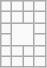<table class="wikitable">
<tr>
<td></td>
<td></td>
<td></td>
<td></td>
</tr>
<tr>
<td></td>
<td></td>
<td></td>
<td></td>
</tr>
<tr>
<td></td>
<td rowspan=2 colspan=2></td>
<td></td>
</tr>
<tr>
<td></td>
<td></td>
</tr>
<tr>
<td></td>
<td></td>
<td></td>
<td></td>
</tr>
<tr>
<td></td>
<td></td>
<td></td>
<td></td>
</tr>
</table>
